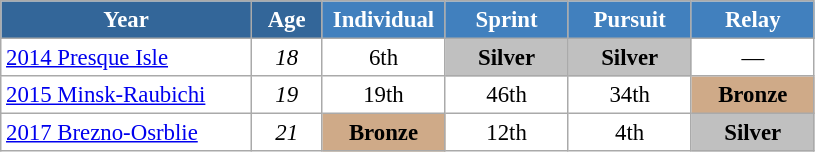<table class="wikitable" style="font-size:95%; text-align:center; border:grey solid 1px; border-collapse:collapse; background:#ffffff;">
<tr>
<th style="background-color:#369; color:white;    width:160px;">Year</th>
<th style="background-color:#369; color:white;    width:40px;">Age</th>
<th style="background-color:#4180be; color:white; width:75px;">Individual</th>
<th style="background-color:#4180be; color:white; width:75px;">Sprint</th>
<th style="background-color:#4180be; color:white; width:75px;">Pursuit</th>
<th style="background-color:#4180be; color:white; width:75px;">Relay</th>
</tr>
<tr>
<td align=left> <a href='#'>2014 Presque Isle</a></td>
<td><em>18</em></td>
<td>6th</td>
<td style="background:silver"><strong>Silver</strong></td>
<td style="background:silver"><strong>Silver</strong></td>
<td>—</td>
</tr>
<tr>
<td align=left> <a href='#'>2015 Minsk-Raubichi</a></td>
<td><em>19</em></td>
<td>19th</td>
<td>46th</td>
<td>34th</td>
<td style="background:#cfaa88;"><strong>Bronze</strong></td>
</tr>
<tr>
<td align=left> <a href='#'>2017 Brezno-Osrblie</a></td>
<td><em>21</em></td>
<td style="background:#cfaa88;"><strong>Bronze</strong></td>
<td>12th</td>
<td>4th</td>
<td style="background:silver"><strong>Silver</strong></td>
</tr>
</table>
